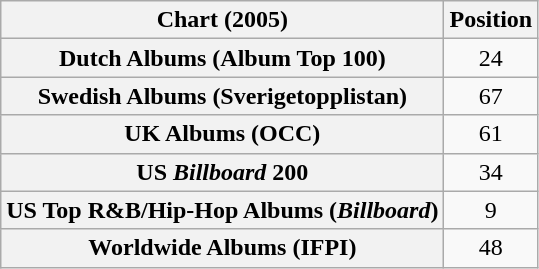<table class="wikitable sortable plainrowheaders">
<tr>
<th scope="col">Chart (2005)</th>
<th scope="col">Position</th>
</tr>
<tr>
<th scope="row">Dutch Albums (Album Top 100)</th>
<td style="text-align:center;">24</td>
</tr>
<tr>
<th scope="row">Swedish Albums (Sverigetopplistan)</th>
<td style="text-align:center;">67</td>
</tr>
<tr>
<th scope="row">UK Albums (OCC)</th>
<td style="text-align:center;">61</td>
</tr>
<tr>
<th scope="row">US <em>Billboard</em> 200</th>
<td style="text-align:center;">34</td>
</tr>
<tr>
<th scope="row">US Top R&B/Hip-Hop Albums (<em>Billboard</em>)</th>
<td style="text-align:center;">9</td>
</tr>
<tr>
<th scope="row">Worldwide Albums (IFPI)</th>
<td align="center">48</td>
</tr>
</table>
